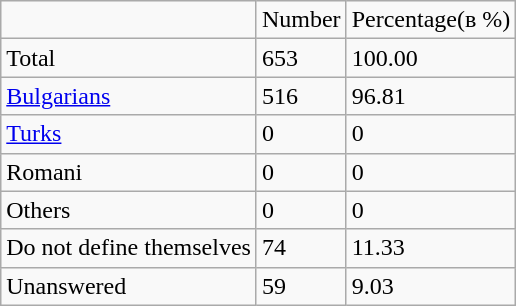<table class="wikitable">
<tr>
<td></td>
<td>Number</td>
<td>Percentage(в %)</td>
</tr>
<tr>
<td>Total</td>
<td>653</td>
<td>100.00</td>
</tr>
<tr>
<td><a href='#'>Bulgarians</a></td>
<td>516</td>
<td>96.81</td>
</tr>
<tr>
<td><a href='#'>Turks</a></td>
<td>0</td>
<td>0</td>
</tr>
<tr>
<td>Romani</td>
<td>0</td>
<td>0</td>
</tr>
<tr>
<td>Others</td>
<td>0</td>
<td>0</td>
</tr>
<tr>
<td>Do not define themselves</td>
<td>74</td>
<td>11.33</td>
</tr>
<tr>
<td>Unanswered</td>
<td>59</td>
<td>9.03</td>
</tr>
</table>
